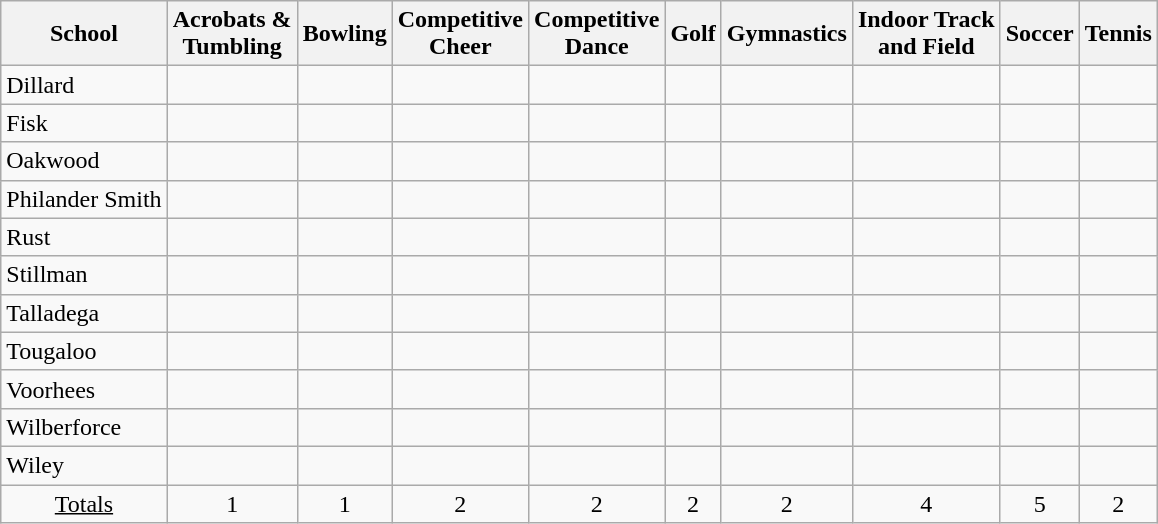<table class="wikitable" style="text-align: center">
<tr>
<th>School</th>
<th>Acrobats &<br>Tumbling</th>
<th>Bowling</th>
<th>Competitive<br>Cheer</th>
<th>Competitive<br>Dance</th>
<th>Golf</th>
<th>Gymnastics</th>
<th>Indoor Track<br>and Field</th>
<th>Soccer</th>
<th>Tennis</th>
</tr>
<tr>
<td align=left>Dillard</td>
<td></td>
<td></td>
<td></td>
<td></td>
<td></td>
<td></td>
<td></td>
<td></td>
<td></td>
</tr>
<tr>
<td align=left>Fisk</td>
<td></td>
<td></td>
<td></td>
<td></td>
<td></td>
<td></td>
<td></td>
<td></td>
<td></td>
</tr>
<tr>
<td align=left>Oakwood</td>
<td></td>
<td></td>
<td></td>
<td></td>
<td></td>
<td></td>
<td></td>
<td></td>
<td></td>
</tr>
<tr>
<td align=left>Philander Smith</td>
<td></td>
<td></td>
<td></td>
<td></td>
<td></td>
<td></td>
<td></td>
<td></td>
<td></td>
</tr>
<tr>
<td align=left>Rust</td>
<td></td>
<td></td>
<td></td>
<td></td>
<td></td>
<td></td>
<td></td>
<td></td>
<td></td>
</tr>
<tr>
<td align=left>Stillman</td>
<td></td>
<td></td>
<td></td>
<td></td>
<td></td>
<td></td>
<td></td>
<td></td>
<td></td>
</tr>
<tr>
<td align=left>Talladega</td>
<td></td>
<td></td>
<td></td>
<td></td>
<td></td>
<td></td>
<td></td>
<td></td>
<td></td>
</tr>
<tr>
<td align=left>Tougaloo</td>
<td></td>
<td></td>
<td></td>
<td></td>
<td></td>
<td></td>
<td></td>
<td></td>
<td></td>
</tr>
<tr>
<td align=left>Voorhees</td>
<td></td>
<td></td>
<td></td>
<td></td>
<td></td>
<td></td>
<td></td>
<td></td>
<td></td>
</tr>
<tr>
<td align=left>Wilberforce</td>
<td></td>
<td></td>
<td></td>
<td></td>
<td></td>
<td></td>
<td></td>
<td></td>
<td></td>
</tr>
<tr>
<td align=left>Wiley</td>
<td></td>
<td></td>
<td></td>
<td></td>
<td></td>
<td></td>
<td></td>
<td></td>
<td></td>
</tr>
<tr>
<td><u>Totals</u></td>
<td>1</td>
<td>1</td>
<td>2</td>
<td>2</td>
<td>2</td>
<td>2</td>
<td>4</td>
<td>5</td>
<td>2</td>
</tr>
</table>
